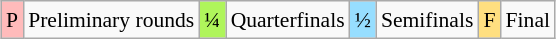<table class="wikitable" style="margin:0.5em auto; font-size:90%; line-height:1.25em;">
<tr>
<td bgcolor="#FFBBBB" align=center>P</td>
<td>Preliminary rounds</td>
<td bgcolor="#AFF55B" align=center>¼</td>
<td>Quarterfinals</td>
<td bgcolor="#97DEFF" align=center>½</td>
<td>Semifinals</td>
<td bgcolor="#FFDF80" align=center>F</td>
<td>Final</td>
</tr>
</table>
